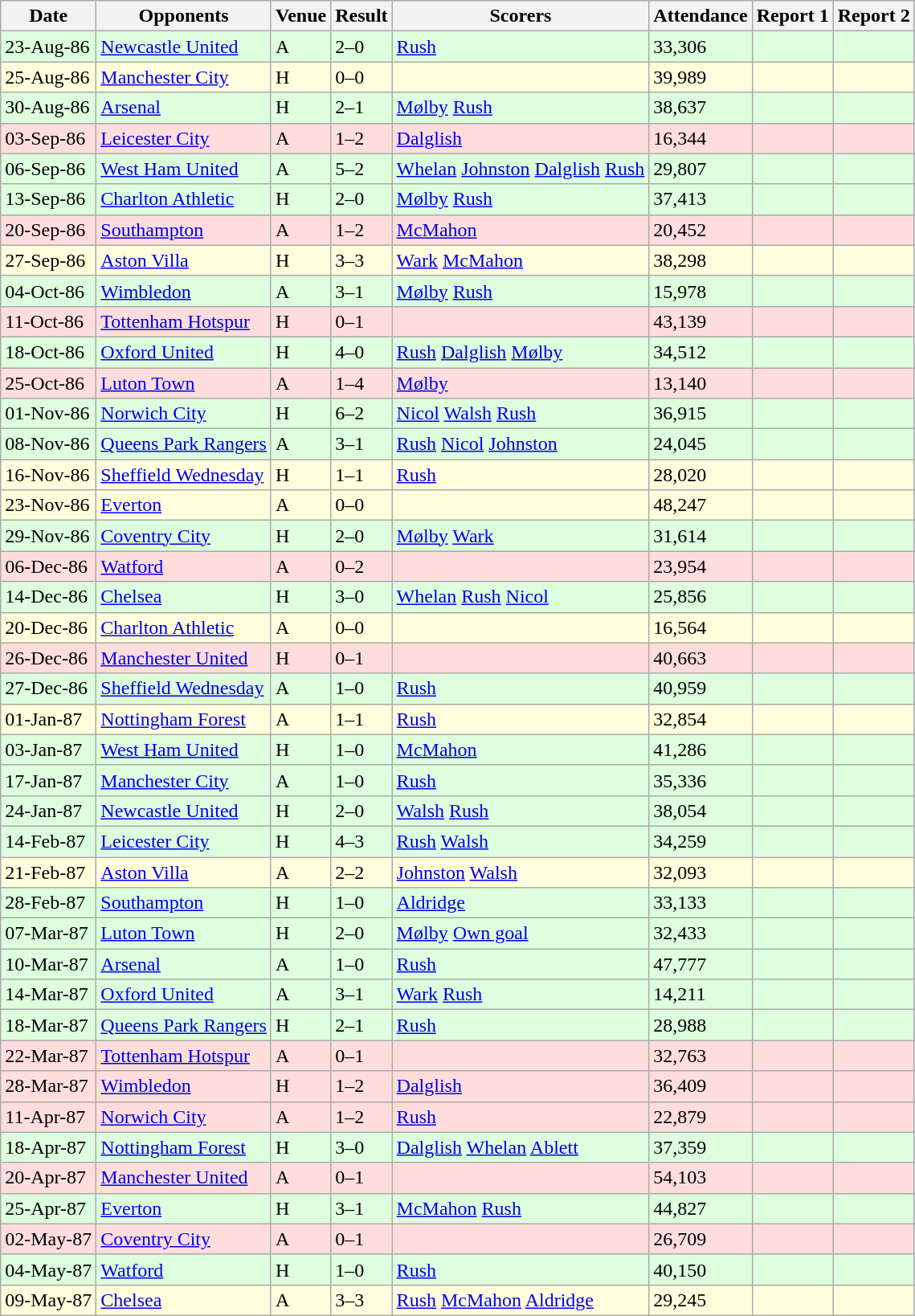<table class=wikitable>
<tr>
<th>Date</th>
<th>Opponents</th>
<th>Venue</th>
<th>Result</th>
<th>Scorers</th>
<th>Attendance</th>
<th>Report 1</th>
<th>Report 2</th>
</tr>
<tr bgcolor="#ddffdd">
<td>23-Aug-86</td>
<td><a href='#'>Newcastle United</a></td>
<td>A</td>
<td>2–0</td>
<td><a href='#'>Rush</a> </td>
<td>33,306</td>
<td></td>
<td></td>
</tr>
<tr bgcolor="#ffffdd">
<td>25-Aug-86</td>
<td><a href='#'>Manchester City</a></td>
<td>H</td>
<td>0–0</td>
<td></td>
<td>39,989</td>
<td></td>
<td></td>
</tr>
<tr bgcolor="#ddffdd">
<td>30-Aug-86</td>
<td><a href='#'>Arsenal</a></td>
<td>H</td>
<td>2–1</td>
<td><a href='#'>Mølby</a>  <a href='#'>Rush</a> </td>
<td>38,637</td>
<td></td>
<td></td>
</tr>
<tr bgcolor="#ffdddd">
<td>03-Sep-86</td>
<td><a href='#'>Leicester City</a></td>
<td>A</td>
<td>1–2</td>
<td><a href='#'>Dalglish</a> </td>
<td>16,344</td>
<td></td>
<td></td>
</tr>
<tr bgcolor="#ddffdd">
<td>06-Sep-86</td>
<td><a href='#'>West Ham United</a></td>
<td>A</td>
<td>5–2</td>
<td><a href='#'>Whelan</a>  <a href='#'>Johnston</a>  <a href='#'>Dalglish</a>  <a href='#'>Rush</a> </td>
<td>29,807</td>
<td></td>
<td></td>
</tr>
<tr bgcolor="#ddffdd">
<td>13-Sep-86</td>
<td><a href='#'>Charlton Athletic</a></td>
<td>H</td>
<td>2–0</td>
<td><a href='#'>Mølby</a>  <a href='#'>Rush</a> </td>
<td>37,413</td>
<td></td>
<td></td>
</tr>
<tr bgcolor="#ffdddd">
<td>20-Sep-86</td>
<td><a href='#'>Southampton</a></td>
<td>A</td>
<td>1–2</td>
<td><a href='#'>McMahon</a> </td>
<td>20,452</td>
<td></td>
<td></td>
</tr>
<tr bgcolor="#ffffdd">
<td>27-Sep-86</td>
<td><a href='#'>Aston Villa</a></td>
<td>H</td>
<td>3–3</td>
<td><a href='#'>Wark</a>  <a href='#'>McMahon</a> </td>
<td>38,298</td>
<td></td>
<td></td>
</tr>
<tr bgcolor="#ddffdd">
<td>04-Oct-86</td>
<td><a href='#'>Wimbledon</a></td>
<td>A</td>
<td>3–1</td>
<td><a href='#'>Mølby</a>  <a href='#'>Rush</a> </td>
<td>15,978</td>
<td></td>
<td></td>
</tr>
<tr bgcolor="#ffdddd">
<td>11-Oct-86</td>
<td><a href='#'>Tottenham Hotspur</a></td>
<td>H</td>
<td>0–1</td>
<td></td>
<td>43,139</td>
<td></td>
<td></td>
</tr>
<tr bgcolor="#ddffdd">
<td>18-Oct-86</td>
<td><a href='#'>Oxford United</a></td>
<td>H</td>
<td>4–0</td>
<td><a href='#'>Rush</a>  <a href='#'>Dalglish</a>  <a href='#'>Mølby</a> </td>
<td>34,512</td>
<td></td>
<td></td>
</tr>
<tr bgcolor="#ffdddd">
<td>25-Oct-86</td>
<td><a href='#'>Luton Town</a></td>
<td>A</td>
<td>1–4</td>
<td><a href='#'>Mølby</a> </td>
<td>13,140</td>
<td></td>
<td></td>
</tr>
<tr bgcolor="#ddffdd">
<td>01-Nov-86</td>
<td><a href='#'>Norwich City</a></td>
<td>H</td>
<td>6–2</td>
<td><a href='#'>Nicol</a>  <a href='#'>Walsh</a>  <a href='#'>Rush</a> </td>
<td>36,915</td>
<td></td>
<td></td>
</tr>
<tr bgcolor="#ddffdd">
<td>08-Nov-86</td>
<td><a href='#'>Queens Park Rangers</a></td>
<td>A</td>
<td>3–1</td>
<td><a href='#'>Rush</a>  <a href='#'>Nicol</a>  <a href='#'>Johnston</a> </td>
<td>24,045</td>
<td></td>
<td></td>
</tr>
<tr bgcolor="#ffffdd">
<td>16-Nov-86</td>
<td><a href='#'>Sheffield Wednesday</a></td>
<td>H</td>
<td>1–1</td>
<td><a href='#'>Rush</a> </td>
<td>28,020</td>
<td></td>
<td></td>
</tr>
<tr bgcolor="#ffffdd">
<td>23-Nov-86</td>
<td><a href='#'>Everton</a></td>
<td>A</td>
<td>0–0</td>
<td></td>
<td>48,247</td>
<td></td>
<td></td>
</tr>
<tr bgcolor="#ddffdd">
<td>29-Nov-86</td>
<td><a href='#'>Coventry City</a></td>
<td>H</td>
<td>2–0</td>
<td><a href='#'>Mølby</a>  <a href='#'>Wark</a> </td>
<td>31,614</td>
<td></td>
<td></td>
</tr>
<tr bgcolor="#ffdddd">
<td>06-Dec-86</td>
<td><a href='#'>Watford</a></td>
<td>A</td>
<td>0–2</td>
<td></td>
<td>23,954</td>
<td></td>
<td></td>
</tr>
<tr bgcolor="#ddffdd">
<td>14-Dec-86</td>
<td><a href='#'>Chelsea</a></td>
<td>H</td>
<td>3–0</td>
<td><a href='#'>Whelan</a>  <a href='#'>Rush</a>  <a href='#'>Nicol</a> </td>
<td>25,856</td>
<td></td>
<td></td>
</tr>
<tr bgcolor="#ffffdd">
<td>20-Dec-86</td>
<td><a href='#'>Charlton Athletic</a></td>
<td>A</td>
<td>0–0</td>
<td></td>
<td>16,564</td>
<td></td>
<td></td>
</tr>
<tr bgcolor="#ffdddd">
<td>26-Dec-86</td>
<td><a href='#'>Manchester United</a></td>
<td>H</td>
<td>0–1</td>
<td></td>
<td>40,663</td>
<td></td>
<td></td>
</tr>
<tr bgcolor="#ddffdd">
<td>27-Dec-86</td>
<td><a href='#'>Sheffield Wednesday</a></td>
<td>A</td>
<td>1–0</td>
<td><a href='#'>Rush</a> </td>
<td>40,959</td>
<td></td>
<td></td>
</tr>
<tr bgcolor="#ffffdd">
<td>01-Jan-87</td>
<td><a href='#'>Nottingham Forest</a></td>
<td>A</td>
<td>1–1</td>
<td><a href='#'>Rush</a> </td>
<td>32,854</td>
<td></td>
<td></td>
</tr>
<tr bgcolor="#ddffdd">
<td>03-Jan-87</td>
<td><a href='#'>West Ham United</a></td>
<td>H</td>
<td>1–0</td>
<td><a href='#'>McMahon</a> </td>
<td>41,286</td>
<td></td>
<td></td>
</tr>
<tr bgcolor="#ddffdd">
<td>17-Jan-87</td>
<td><a href='#'>Manchester City</a></td>
<td>A</td>
<td>1–0</td>
<td><a href='#'>Rush</a> </td>
<td>35,336</td>
<td></td>
<td></td>
</tr>
<tr bgcolor="#ddffdd">
<td>24-Jan-87</td>
<td><a href='#'>Newcastle United</a></td>
<td>H</td>
<td>2–0</td>
<td><a href='#'>Walsh</a>  <a href='#'>Rush</a> </td>
<td>38,054</td>
<td></td>
<td></td>
</tr>
<tr bgcolor="#ddffdd">
<td>14-Feb-87</td>
<td><a href='#'>Leicester City</a></td>
<td>H</td>
<td>4–3</td>
<td><a href='#'>Rush</a>  <a href='#'>Walsh</a> </td>
<td>34,259</td>
<td></td>
<td></td>
</tr>
<tr bgcolor="#ffffdd">
<td>21-Feb-87</td>
<td><a href='#'>Aston Villa</a></td>
<td>A</td>
<td>2–2</td>
<td><a href='#'>Johnston</a>  <a href='#'>Walsh</a> </td>
<td>32,093</td>
<td></td>
<td></td>
</tr>
<tr bgcolor="#ddffdd">
<td>28-Feb-87</td>
<td><a href='#'>Southampton</a></td>
<td>H</td>
<td>1–0</td>
<td><a href='#'>Aldridge</a> </td>
<td>33,133</td>
<td></td>
<td></td>
</tr>
<tr bgcolor="#ddffdd">
<td>07-Mar-87</td>
<td><a href='#'>Luton Town</a></td>
<td>H</td>
<td>2–0</td>
<td><a href='#'>Mølby</a>  <a href='#'>Own goal</a> </td>
<td>32,433</td>
<td></td>
<td></td>
</tr>
<tr bgcolor="#ddffdd">
<td>10-Mar-87</td>
<td><a href='#'>Arsenal</a></td>
<td>A</td>
<td>1–0</td>
<td><a href='#'>Rush</a> </td>
<td>47,777</td>
<td></td>
<td></td>
</tr>
<tr bgcolor="#ddffdd">
<td>14-Mar-87</td>
<td><a href='#'>Oxford United</a></td>
<td>A</td>
<td>3–1</td>
<td><a href='#'>Wark</a>  <a href='#'>Rush</a> </td>
<td>14,211</td>
<td></td>
<td></td>
</tr>
<tr bgcolor="#ddffdd">
<td>18-Mar-87</td>
<td><a href='#'>Queens Park Rangers</a></td>
<td>H</td>
<td>2–1</td>
<td><a href='#'>Rush</a> </td>
<td>28,988</td>
<td></td>
<td></td>
</tr>
<tr bgcolor="#ffdddd">
<td>22-Mar-87</td>
<td><a href='#'>Tottenham Hotspur</a></td>
<td>A</td>
<td>0–1</td>
<td></td>
<td>32,763</td>
<td></td>
<td></td>
</tr>
<tr bgcolor="#ffdddd">
<td>28-Mar-87</td>
<td><a href='#'>Wimbledon</a></td>
<td>H</td>
<td>1–2</td>
<td><a href='#'>Dalglish</a> </td>
<td>36,409</td>
<td></td>
<td></td>
</tr>
<tr bgcolor="#ffdddd">
<td>11-Apr-87</td>
<td><a href='#'>Norwich City</a></td>
<td>A</td>
<td>1–2</td>
<td><a href='#'>Rush</a> </td>
<td>22,879</td>
<td></td>
<td></td>
</tr>
<tr bgcolor="#ddffdd">
<td>18-Apr-87</td>
<td><a href='#'>Nottingham Forest</a></td>
<td>H</td>
<td>3–0</td>
<td><a href='#'>Dalglish</a>  <a href='#'>Whelan</a>  <a href='#'>Ablett</a> </td>
<td>37,359</td>
<td></td>
<td></td>
</tr>
<tr bgcolor="#ffdddd">
<td>20-Apr-87</td>
<td><a href='#'>Manchester United</a></td>
<td>A</td>
<td>0–1</td>
<td></td>
<td>54,103</td>
<td></td>
<td></td>
</tr>
<tr bgcolor="#ddffdd">
<td>25-Apr-87</td>
<td><a href='#'>Everton</a></td>
<td>H</td>
<td>3–1</td>
<td><a href='#'>McMahon</a>  <a href='#'>Rush</a> </td>
<td>44,827</td>
<td></td>
<td></td>
</tr>
<tr bgcolor="#ffdddd">
<td>02-May-87</td>
<td><a href='#'>Coventry City</a></td>
<td>A</td>
<td>0–1</td>
<td></td>
<td>26,709</td>
<td></td>
<td></td>
</tr>
<tr bgcolor="#ddffdd">
<td>04-May-87</td>
<td><a href='#'>Watford</a></td>
<td>H</td>
<td>1–0</td>
<td><a href='#'>Rush</a> </td>
<td>40,150</td>
<td></td>
<td></td>
</tr>
<tr bgcolor="#ffffdd">
<td>09-May-87</td>
<td><a href='#'>Chelsea</a></td>
<td>A</td>
<td>3–3</td>
<td><a href='#'>Rush</a>  <a href='#'>McMahon</a>  <a href='#'>Aldridge</a> </td>
<td>29,245</td>
<td></td>
<td></td>
</tr>
</table>
